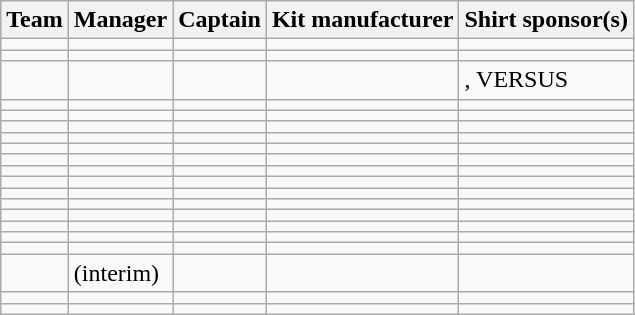<table class="wikitable sortable" style="text-align: left;">
<tr>
<th>Team</th>
<th>Manager</th>
<th>Captain</th>
<th>Kit manufacturer</th>
<th>Shirt sponsor(s)</th>
</tr>
<tr>
<td></td>
<td></td>
<td></td>
<td></td>
<td></td>
</tr>
<tr>
<td></td>
<td></td>
<td></td>
<td></td>
<td></td>
</tr>
<tr>
<td></td>
<td></td>
<td></td>
<td></td>
<td>, VERSUS</td>
</tr>
<tr>
<td></td>
<td></td>
<td></td>
<td></td>
<td></td>
</tr>
<tr>
<td></td>
<td></td>
<td></td>
<td></td>
<td></td>
</tr>
<tr>
<td></td>
<td></td>
<td></td>
<td></td>
<td></td>
</tr>
<tr>
<td></td>
<td></td>
<td></td>
<td></td>
<td></td>
</tr>
<tr>
<td></td>
<td></td>
<td></td>
<td></td>
<td></td>
</tr>
<tr>
<td></td>
<td></td>
<td></td>
<td></td>
<td></td>
</tr>
<tr>
<td></td>
<td></td>
<td></td>
<td></td>
<td></td>
</tr>
<tr>
<td></td>
<td></td>
<td></td>
<td></td>
<td></td>
</tr>
<tr>
<td></td>
<td></td>
<td></td>
<td></td>
<td></td>
</tr>
<tr>
<td></td>
<td></td>
<td></td>
<td></td>
<td></td>
</tr>
<tr>
<td></td>
<td></td>
<td></td>
<td></td>
<td></td>
</tr>
<tr>
<td></td>
<td></td>
<td></td>
<td></td>
<td></td>
</tr>
<tr>
<td></td>
<td></td>
<td></td>
<td></td>
<td></td>
</tr>
<tr>
<td></td>
<td></td>
<td></td>
<td></td>
<td></td>
</tr>
<tr>
<td></td>
<td> (interim)</td>
<td></td>
<td></td>
<td></td>
</tr>
<tr>
<td></td>
<td></td>
<td></td>
<td></td>
<td></td>
</tr>
<tr>
<td></td>
<td></td>
<td></td>
<td></td>
<td></td>
</tr>
</table>
